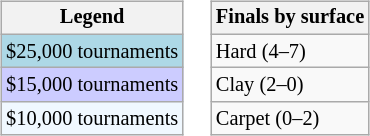<table>
<tr valign=top>
<td><br><table class=wikitable style="font-size:85%">
<tr>
<th>Legend</th>
</tr>
<tr style="background:lightblue;">
<td>$25,000 tournaments</td>
</tr>
<tr style="background:#ccccff;">
<td>$15,000 tournaments</td>
</tr>
<tr style="background:#f0f8ff;">
<td>$10,000 tournaments</td>
</tr>
</table>
</td>
<td><br><table class=wikitable style="font-size:85%">
<tr>
<th>Finals by surface</th>
</tr>
<tr>
<td>Hard (4–7)</td>
</tr>
<tr>
<td>Clay (2–0)</td>
</tr>
<tr>
<td>Carpet (0–2)</td>
</tr>
</table>
</td>
</tr>
</table>
